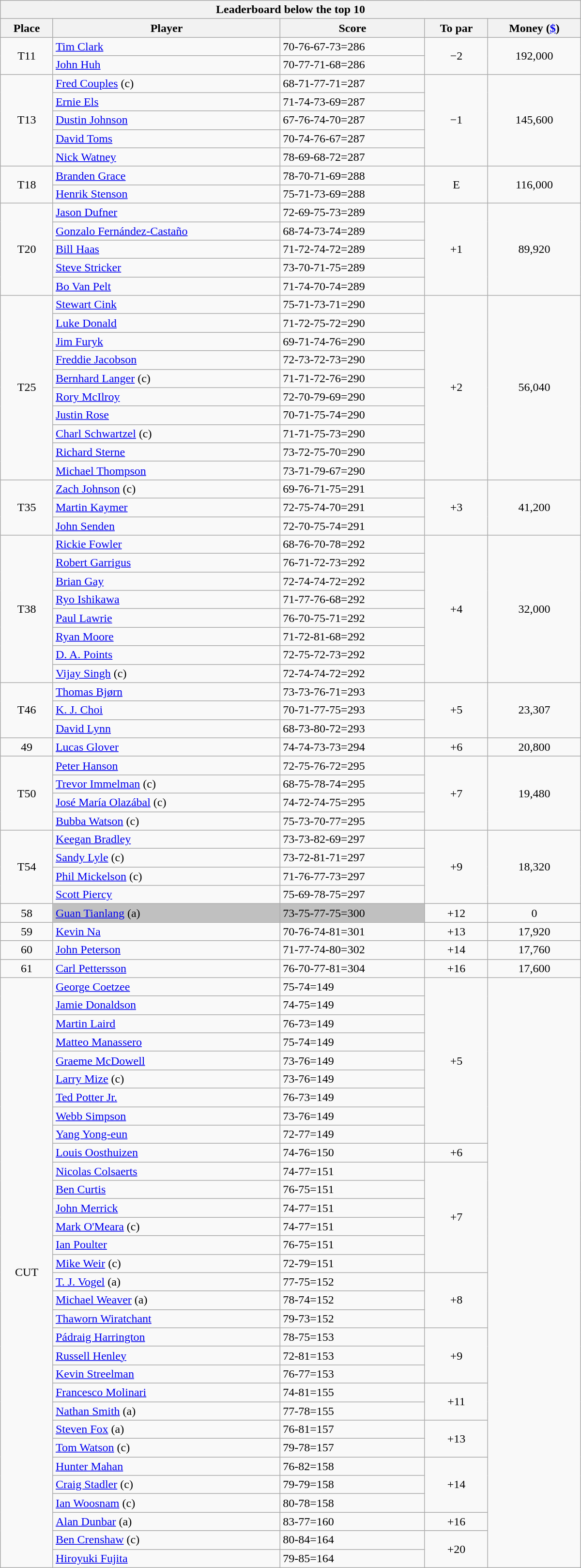<table class="collapsible collapsed wikitable" style="width:50em;margin-top:-1px;">
<tr>
<th scope="col" colspan="6">Leaderboard below the top 10</th>
</tr>
<tr>
<th>Place</th>
<th>Player</th>
<th>Score</th>
<th>To par</th>
<th>Money (<a href='#'>$</a>)</th>
</tr>
<tr>
<td rowspan=2 align=center>T11</td>
<td> <a href='#'>Tim Clark</a></td>
<td>70-76-67-73=286</td>
<td rowspan=2 align=center>−2</td>
<td rowspan=2 align=center>192,000</td>
</tr>
<tr>
<td> <a href='#'>John Huh</a></td>
<td>70-77-71-68=286</td>
</tr>
<tr>
<td rowspan=5 align=center>T13</td>
<td> <a href='#'>Fred Couples</a> (c)</td>
<td>68-71-77-71=287</td>
<td rowspan=5 align=center>−1</td>
<td rowspan=5 align=center>145,600</td>
</tr>
<tr>
<td> <a href='#'>Ernie Els</a></td>
<td>71-74-73-69=287</td>
</tr>
<tr>
<td> <a href='#'>Dustin Johnson</a></td>
<td>67-76-74-70=287</td>
</tr>
<tr>
<td> <a href='#'>David Toms</a></td>
<td>70-74-76-67=287</td>
</tr>
<tr>
<td> <a href='#'>Nick Watney</a></td>
<td>78-69-68-72=287</td>
</tr>
<tr>
<td rowspan=2 align=center>T18</td>
<td> <a href='#'>Branden Grace</a></td>
<td>78-70-71-69=288</td>
<td rowspan=2 align=center>E</td>
<td rowspan=2 align=center>116,000</td>
</tr>
<tr>
<td> <a href='#'>Henrik Stenson</a></td>
<td>75-71-73-69=288</td>
</tr>
<tr>
<td rowspan=5 align=center>T20</td>
<td> <a href='#'>Jason Dufner</a></td>
<td>72-69-75-73=289</td>
<td rowspan=5 align=center>+1</td>
<td rowspan=5 align=center>89,920</td>
</tr>
<tr>
<td> <a href='#'>Gonzalo Fernández-Castaño</a></td>
<td>68-74-73-74=289</td>
</tr>
<tr>
<td> <a href='#'>Bill Haas</a></td>
<td>71-72-74-72=289</td>
</tr>
<tr>
<td> <a href='#'>Steve Stricker</a></td>
<td>73-70-71-75=289</td>
</tr>
<tr>
<td> <a href='#'>Bo Van Pelt</a></td>
<td>71-74-70-74=289</td>
</tr>
<tr>
<td rowspan=10 align=center>T25</td>
<td> <a href='#'>Stewart Cink</a></td>
<td>75-71-73-71=290</td>
<td rowspan=10 align=center>+2</td>
<td rowspan=10 align=center>56,040</td>
</tr>
<tr>
<td> <a href='#'>Luke Donald</a></td>
<td>71-72-75-72=290</td>
</tr>
<tr>
<td> <a href='#'>Jim Furyk</a></td>
<td>69-71-74-76=290</td>
</tr>
<tr>
<td> <a href='#'>Freddie Jacobson</a></td>
<td>72-73-72-73=290</td>
</tr>
<tr>
<td> <a href='#'>Bernhard Langer</a> (c)</td>
<td>71-71-72-76=290</td>
</tr>
<tr>
<td> <a href='#'>Rory McIlroy</a></td>
<td>72-70-79-69=290</td>
</tr>
<tr>
<td> <a href='#'>Justin Rose</a></td>
<td>70-71-75-74=290</td>
</tr>
<tr>
<td> <a href='#'>Charl Schwartzel</a> (c)</td>
<td>71-71-75-73=290</td>
</tr>
<tr>
<td> <a href='#'>Richard Sterne</a></td>
<td>73-72-75-70=290</td>
</tr>
<tr>
<td> <a href='#'>Michael Thompson</a></td>
<td>73-71-79-67=290</td>
</tr>
<tr>
<td rowspan=3 align=center>T35</td>
<td> <a href='#'>Zach Johnson</a> (c)</td>
<td>69-76-71-75=291</td>
<td rowspan=3 align=center>+3</td>
<td rowspan=3 align=center>41,200</td>
</tr>
<tr>
<td> <a href='#'>Martin Kaymer</a></td>
<td>72-75-74-70=291</td>
</tr>
<tr>
<td> <a href='#'>John Senden</a></td>
<td>72-70-75-74=291</td>
</tr>
<tr>
<td rowspan=8 align=center>T38</td>
<td> <a href='#'>Rickie Fowler</a></td>
<td>68-76-70-78=292</td>
<td rowspan=8 align=center>+4</td>
<td rowspan=8 align=center>32,000</td>
</tr>
<tr>
<td> <a href='#'>Robert Garrigus</a></td>
<td>76-71-72-73=292</td>
</tr>
<tr>
<td> <a href='#'>Brian Gay</a></td>
<td>72-74-74-72=292</td>
</tr>
<tr>
<td> <a href='#'>Ryo Ishikawa</a></td>
<td>71-77-76-68=292</td>
</tr>
<tr>
<td> <a href='#'>Paul Lawrie</a></td>
<td>76-70-75-71=292</td>
</tr>
<tr>
<td> <a href='#'>Ryan Moore</a></td>
<td>71-72-81-68=292</td>
</tr>
<tr>
<td> <a href='#'>D. A. Points</a></td>
<td>72-75-72-73=292</td>
</tr>
<tr>
<td> <a href='#'>Vijay Singh</a> (c)</td>
<td>72-74-74-72=292</td>
</tr>
<tr>
<td rowspan=3 align=center>T46</td>
<td> <a href='#'>Thomas Bjørn</a></td>
<td>73-73-76-71=293</td>
<td rowspan=3 align=center>+5</td>
<td rowspan=3 align=center>23,307</td>
</tr>
<tr>
<td> <a href='#'>K. J. Choi</a></td>
<td>70-71-77-75=293</td>
</tr>
<tr>
<td> <a href='#'>David Lynn</a></td>
<td>68-73-80-72=293</td>
</tr>
<tr>
<td align=center>49</td>
<td> <a href='#'>Lucas Glover</a></td>
<td>74-74-73-73=294</td>
<td align=center>+6</td>
<td align=center>20,800</td>
</tr>
<tr>
<td rowspan=4 align=center>T50</td>
<td> <a href='#'>Peter Hanson</a></td>
<td>72-75-76-72=295</td>
<td rowspan=4 align=center>+7</td>
<td rowspan=4 align=center>19,480</td>
</tr>
<tr>
<td> <a href='#'>Trevor Immelman</a> (c)</td>
<td>68-75-78-74=295</td>
</tr>
<tr>
<td> <a href='#'>José María Olazábal</a> (c)</td>
<td>74-72-74-75=295</td>
</tr>
<tr>
<td> <a href='#'>Bubba Watson</a> (c)</td>
<td>75-73-70-77=295</td>
</tr>
<tr>
<td rowspan=4 align=center>T54</td>
<td> <a href='#'>Keegan Bradley</a></td>
<td>73-73-82-69=297</td>
<td rowspan=4 align=center>+9</td>
<td rowspan=4 align=center>18,320</td>
</tr>
<tr>
<td> <a href='#'>Sandy Lyle</a> (c)</td>
<td>73-72-81-71=297</td>
</tr>
<tr>
<td> <a href='#'>Phil Mickelson</a> (c)</td>
<td>71-76-77-73=297</td>
</tr>
<tr>
<td> <a href='#'>Scott Piercy</a></td>
<td>75-69-78-75=297</td>
</tr>
<tr>
<td align=center>58</td>
<td style="background:silver"> <a href='#'>Guan Tianlang</a> (a)</td>
<td style="background:silver">73-75-77-75=300</td>
<td align=center>+12</td>
<td align=center>0</td>
</tr>
<tr>
<td align=center>59</td>
<td> <a href='#'>Kevin Na</a></td>
<td>70-76-74-81=301</td>
<td align=center>+13</td>
<td align=center>17,920</td>
</tr>
<tr>
<td align=center>60</td>
<td> <a href='#'>John Peterson</a></td>
<td>71-77-74-80=302</td>
<td align=center>+14</td>
<td align=center>17,760</td>
</tr>
<tr>
<td align=center>61</td>
<td> <a href='#'>Carl Pettersson</a></td>
<td>76-70-77-81=304</td>
<td align=center>+16</td>
<td align=center>17,600</td>
</tr>
<tr>
<td rowspan=32 align=center>CUT</td>
<td> <a href='#'>George Coetzee</a></td>
<td>75-74=149</td>
<td rowspan=9 align=center>+5</td>
<td rowspan=32 align=center></td>
</tr>
<tr>
<td> <a href='#'>Jamie Donaldson</a></td>
<td>74-75=149</td>
</tr>
<tr>
<td> <a href='#'>Martin Laird</a></td>
<td>76-73=149</td>
</tr>
<tr>
<td> <a href='#'>Matteo Manassero</a></td>
<td>75-74=149</td>
</tr>
<tr>
<td> <a href='#'>Graeme McDowell</a></td>
<td>73-76=149</td>
</tr>
<tr>
<td> <a href='#'>Larry Mize</a> (c)</td>
<td>73-76=149</td>
</tr>
<tr>
<td> <a href='#'>Ted Potter Jr.</a></td>
<td>76-73=149</td>
</tr>
<tr>
<td> <a href='#'>Webb Simpson</a></td>
<td>73-76=149</td>
</tr>
<tr>
<td> <a href='#'>Yang Yong-eun</a></td>
<td>72-77=149</td>
</tr>
<tr>
<td> <a href='#'>Louis Oosthuizen</a></td>
<td>74-76=150</td>
<td align=center>+6</td>
</tr>
<tr>
<td> <a href='#'>Nicolas Colsaerts</a></td>
<td>74-77=151</td>
<td rowspan=6 align=center>+7</td>
</tr>
<tr>
<td> <a href='#'>Ben Curtis</a></td>
<td>76-75=151</td>
</tr>
<tr>
<td> <a href='#'>John Merrick</a></td>
<td>74-77=151</td>
</tr>
<tr>
<td> <a href='#'>Mark O'Meara</a> (c)</td>
<td>74-77=151</td>
</tr>
<tr>
<td> <a href='#'>Ian Poulter</a></td>
<td>76-75=151</td>
</tr>
<tr>
<td> <a href='#'>Mike Weir</a> (c)</td>
<td>72-79=151</td>
</tr>
<tr>
<td> <a href='#'>T. J. Vogel</a> (a)</td>
<td>77-75=152</td>
<td rowspan=3 align=center>+8</td>
</tr>
<tr>
<td> <a href='#'>Michael Weaver</a> (a)</td>
<td>78-74=152</td>
</tr>
<tr>
<td> <a href='#'>Thaworn Wiratchant</a></td>
<td>79-73=152</td>
</tr>
<tr>
<td> <a href='#'>Pádraig Harrington</a></td>
<td>78-75=153</td>
<td rowspan=3 align=center>+9</td>
</tr>
<tr>
<td> <a href='#'>Russell Henley</a></td>
<td>72-81=153</td>
</tr>
<tr>
<td> <a href='#'>Kevin Streelman</a></td>
<td>76-77=153</td>
</tr>
<tr>
<td> <a href='#'>Francesco Molinari</a></td>
<td>74-81=155</td>
<td rowspan=2 align=center>+11</td>
</tr>
<tr>
<td> <a href='#'>Nathan Smith</a> (a)</td>
<td>77-78=155</td>
</tr>
<tr>
<td> <a href='#'>Steven Fox</a> (a)</td>
<td>76-81=157</td>
<td rowspan=2 align=center>+13</td>
</tr>
<tr>
<td> <a href='#'>Tom Watson</a> (c)</td>
<td>79-78=157</td>
</tr>
<tr>
<td> <a href='#'>Hunter Mahan</a></td>
<td>76-82=158</td>
<td rowspan=3 align=center>+14</td>
</tr>
<tr>
<td> <a href='#'>Craig Stadler</a> (c)</td>
<td>79-79=158</td>
</tr>
<tr>
<td> <a href='#'>Ian Woosnam</a> (c)</td>
<td>80-78=158</td>
</tr>
<tr>
<td> <a href='#'>Alan Dunbar</a> (a)</td>
<td>83-77=160</td>
<td align=center>+16</td>
</tr>
<tr>
<td> <a href='#'>Ben Crenshaw</a> (c)</td>
<td>80-84=164</td>
<td rowspan=2 align=center>+20</td>
</tr>
<tr>
<td> <a href='#'>Hiroyuki Fujita</a></td>
<td>79-85=164</td>
</tr>
</table>
